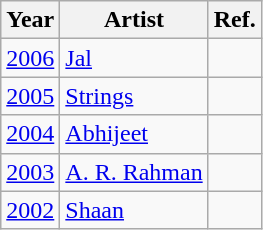<table class="wikitable">
<tr>
<th>Year</th>
<th>Artist</th>
<th>Ref.</th>
</tr>
<tr>
<td><a href='#'>2006</a></td>
<td><a href='#'>Jal</a></td>
<td></td>
</tr>
<tr>
<td><a href='#'>2005</a></td>
<td><a href='#'>Strings</a></td>
<td></td>
</tr>
<tr>
<td><a href='#'>2004</a></td>
<td><a href='#'>Abhijeet</a></td>
<td></td>
</tr>
<tr>
<td><a href='#'>2003</a></td>
<td><a href='#'>A. R. Rahman</a></td>
<td></td>
</tr>
<tr>
<td><a href='#'>2002</a></td>
<td><a href='#'>Shaan</a></td>
<td></td>
</tr>
</table>
